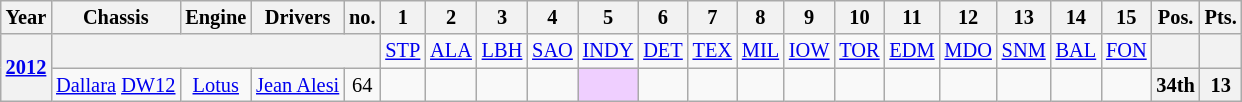<table class="wikitable" style="text-align:center; font-size:85%">
<tr>
<th>Year</th>
<th>Chassis</th>
<th>Engine</th>
<th>Drivers</th>
<th>no.</th>
<th>1</th>
<th>2</th>
<th>3</th>
<th>4</th>
<th>5</th>
<th>6</th>
<th>7</th>
<th>8</th>
<th>9</th>
<th>10</th>
<th>11</th>
<th>12</th>
<th>13</th>
<th>14</th>
<th>15</th>
<th>Pos.</th>
<th>Pts.</th>
</tr>
<tr>
<th rowspan="2"><a href='#'>2012</a></th>
<th colspan=4></th>
<td><a href='#'>STP</a></td>
<td><a href='#'>ALA</a></td>
<td><a href='#'>LBH</a></td>
<td><a href='#'>SAO</a></td>
<td><a href='#'>INDY</a></td>
<td><a href='#'>DET</a></td>
<td><a href='#'>TEX</a></td>
<td><a href='#'>MIL</a></td>
<td><a href='#'>IOW</a></td>
<td><a href='#'>TOR</a></td>
<td><a href='#'>EDM</a></td>
<td><a href='#'>MDO</a></td>
<td><a href='#'>SNM</a></td>
<td><a href='#'>BAL</a></td>
<td><a href='#'>FON</a></td>
<th></th>
<th></th>
</tr>
<tr>
<td><a href='#'>Dallara</a> <a href='#'>DW12</a></td>
<td><a href='#'>Lotus</a></td>
<td align="left"> <a href='#'>Jean Alesi</a> </td>
<td>64</td>
<td></td>
<td></td>
<td></td>
<td></td>
<td style="background:#EFCFFF;"></td>
<td></td>
<td></td>
<td></td>
<td></td>
<td></td>
<td></td>
<td></td>
<td></td>
<td></td>
<td></td>
<th>34th</th>
<th>13</th>
</tr>
</table>
